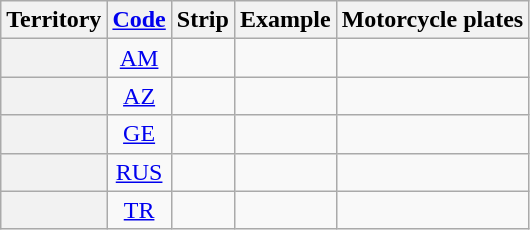<table class="wikitable" style="text-align:center">
<tr>
<th>Territory</th>
<th><a href='#'>Code</a></th>
<th>Strip</th>
<th>Example</th>
<th>Motorcycle plates</th>
</tr>
<tr>
<td style="background:#F2F2F2; text-align:left"><strong><em></em></strong></td>
<td><a href='#'>AM</a></td>
<td></td>
<td></td>
<td></td>
</tr>
<tr>
<td style="background:#F2F2F2; text-align:left"><strong><em></em></strong></td>
<td><a href='#'>AZ</a></td>
<td></td>
<td></td>
<td></td>
</tr>
<tr>
<td style="background:#F2F2F2; text-align:left"><strong><em></em></strong></td>
<td><a href='#'>GE</a></td>
<td></td>
<td></td>
<td></td>
</tr>
<tr>
<td style="background:#F2F2F2; text-align:left"><strong><em></em></strong></td>
<td><a href='#'>RUS</a></td>
<td></td>
<td></td>
<td></td>
</tr>
<tr>
<td style="background:#F2F2F2; text-align:left"><strong><em></em></strong></td>
<td><a href='#'>TR</a></td>
<td></td>
<td></td>
<td></td>
</tr>
</table>
